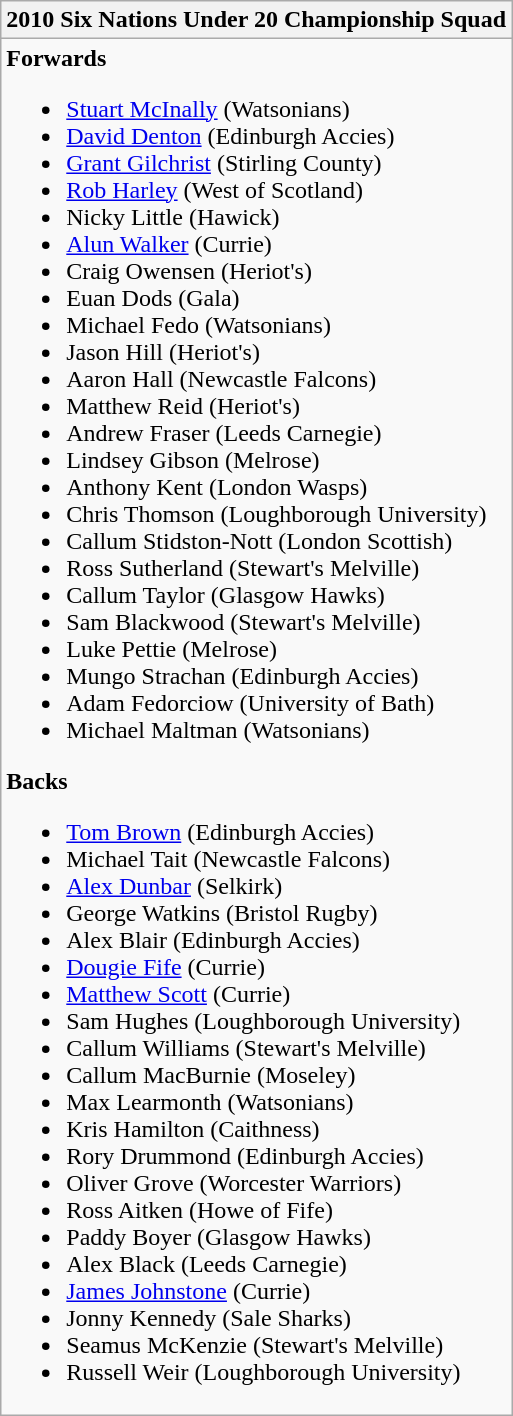<table class="wikitable collapsible collapsed">
<tr>
<th>2010 Six Nations Under 20 Championship Squad</th>
</tr>
<tr>
<td><strong>Forwards</strong><br><ul><li><a href='#'>Stuart McInally</a> (Watsonians)</li><li><a href='#'>David Denton</a> (Edinburgh Accies)</li><li><a href='#'>Grant Gilchrist</a> (Stirling County)</li><li><a href='#'>Rob Harley</a> (West of Scotland)</li><li>Nicky Little (Hawick)</li><li><a href='#'>Alun Walker</a> (Currie)</li><li>Craig Owensen (Heriot's)</li><li>Euan Dods (Gala)</li><li>Michael Fedo (Watsonians)</li><li>Jason Hill (Heriot's)</li><li>Aaron Hall (Newcastle Falcons)</li><li>Matthew Reid (Heriot's)</li><li>Andrew Fraser (Leeds Carnegie)</li><li>Lindsey Gibson (Melrose)</li><li>Anthony Kent (London Wasps)</li><li>Chris Thomson (Loughborough University)</li><li>Callum Stidston-Nott (London Scottish)</li><li>Ross Sutherland (Stewart's Melville)</li><li>Callum Taylor (Glasgow Hawks)</li><li>Sam Blackwood (Stewart's Melville)</li><li>Luke Pettie (Melrose)</li><li>Mungo Strachan (Edinburgh Accies)</li><li>Adam Fedorciow (University of Bath)</li><li>Michael Maltman (Watsonians)</li></ul><strong>Backs</strong><ul><li><a href='#'>Tom Brown</a> (Edinburgh Accies)</li><li>Michael Tait (Newcastle Falcons)</li><li><a href='#'>Alex Dunbar</a> (Selkirk)</li><li>George Watkins (Bristol Rugby)</li><li>Alex Blair (Edinburgh Accies)</li><li><a href='#'>Dougie Fife</a> (Currie)</li><li><a href='#'>Matthew Scott</a> (Currie)</li><li>Sam Hughes (Loughborough University)</li><li>Callum Williams (Stewart's Melville)</li><li>Callum MacBurnie (Moseley)</li><li>Max Learmonth (Watsonians)</li><li>Kris Hamilton (Caithness)</li><li>Rory Drummond (Edinburgh Accies)</li><li>Oliver Grove (Worcester Warriors)</li><li>Ross Aitken (Howe of Fife)</li><li>Paddy Boyer (Glasgow Hawks)</li><li>Alex Black (Leeds Carnegie)</li><li><a href='#'>James Johnstone</a> (Currie)</li><li>Jonny Kennedy (Sale Sharks)</li><li>Seamus McKenzie (Stewart's Melville)</li><li>Russell Weir (Loughborough University)</li></ul></td>
</tr>
</table>
